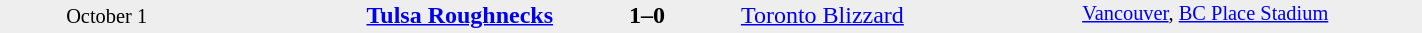<table style="width: 75%; background: #eeeeee;" cellspacing="0">
<tr>
<td style=font-size:85% align=center rowspan=3 width=15%>October 1</td>
<td width=24% align=right><strong><a href='#'>Tulsa Roughnecks</a></strong></td>
<td align=center width=13%><strong>1–0</strong></td>
<td width=24%><a href='#'>Toronto Blizzard</a></td>
<td style=font-size:85% rowspan=3 valign=top><a href='#'>Vancouver</a>, <a href='#'>BC Place Stadium</a></td>
</tr>
<tr style=font-size:85%>
<td align=right valign=top></td>
<td valign=top></td>
<td align=left valign=top></td>
</tr>
</table>
